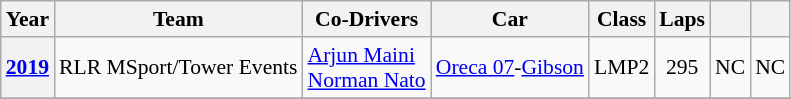<table class="wikitable" style="text-align:center; font-size:90%">
<tr>
<th>Year</th>
<th>Team</th>
<th>Co-Drivers</th>
<th>Car</th>
<th>Class</th>
<th>Laps</th>
<th></th>
<th></th>
</tr>
<tr>
<th><a href='#'>2019</a></th>
<td align="left"> RLR MSport/Tower Events</td>
<td align="left"> <a href='#'>Arjun Maini</a><br> <a href='#'>Norman Nato</a></td>
<td align="left"><a href='#'>Oreca 07</a>-<a href='#'>Gibson</a></td>
<td>LMP2</td>
<td>295</td>
<td>NC</td>
<td>NC</td>
</tr>
<tr>
</tr>
</table>
